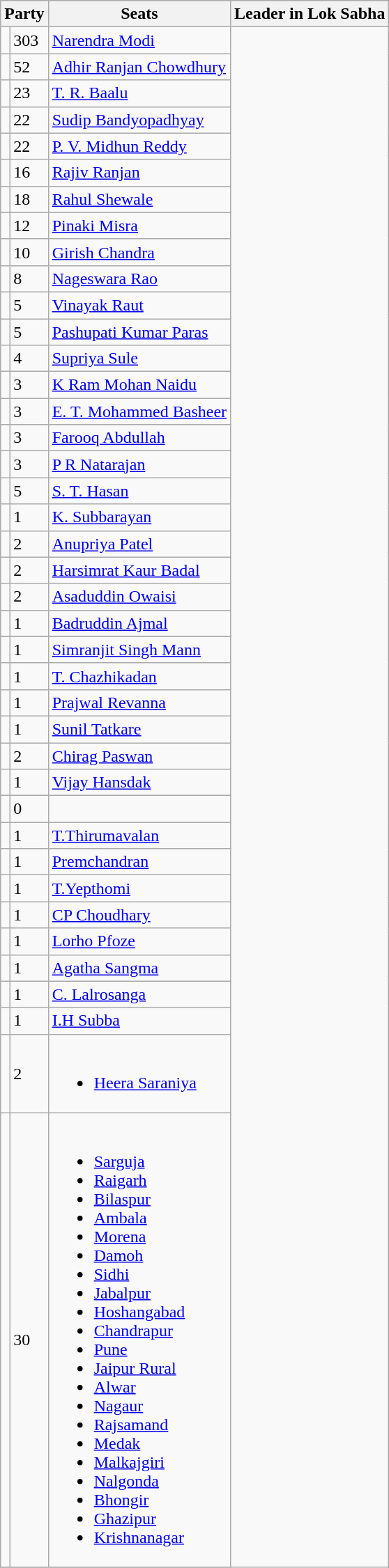<table class="wikitable sortable">
<tr>
<th colspan=2>Party</th>
<th>Seats</th>
<th>Leader in Lok Sabha</th>
</tr>
<tr>
<td></td>
<td>303</td>
<td><a href='#'>Narendra Modi</a></td>
</tr>
<tr>
<td></td>
<td>52</td>
<td><a href='#'>Adhir Ranjan Chowdhury</a></td>
</tr>
<tr>
<td></td>
<td>23</td>
<td><a href='#'>T. R. Baalu</a></td>
</tr>
<tr>
<td></td>
<td>22</td>
<td><a href='#'>Sudip Bandyopadhyay</a></td>
</tr>
<tr>
<td></td>
<td>22</td>
<td><a href='#'>P. V. Midhun Reddy</a></td>
</tr>
<tr>
<td></td>
<td>16</td>
<td><a href='#'>Rajiv Ranjan</a></td>
</tr>
<tr>
<td></td>
<td>18</td>
<td><a href='#'>Rahul Shewale</a></td>
</tr>
<tr>
<td></td>
<td>12</td>
<td><a href='#'>Pinaki Misra</a></td>
</tr>
<tr>
<td></td>
<td>10</td>
<td><a href='#'>Girish Chandra</a></td>
</tr>
<tr>
<td></td>
<td>8</td>
<td><a href='#'>Nageswara Rao</a></td>
</tr>
<tr>
<td></td>
<td>5</td>
<td><a href='#'>Vinayak Raut</a></td>
</tr>
<tr>
<td></td>
<td>5</td>
<td><a href='#'>Pashupati Kumar Paras</a></td>
</tr>
<tr>
<td></td>
<td>4</td>
<td><a href='#'>Supriya Sule</a></td>
</tr>
<tr>
<td></td>
<td>3</td>
<td><a href='#'>K Ram Mohan Naidu</a></td>
</tr>
<tr>
<td></td>
<td>3</td>
<td><a href='#'>E. T. Mohammed Basheer</a></td>
</tr>
<tr>
<td></td>
<td>3</td>
<td><a href='#'>Farooq Abdullah</a></td>
</tr>
<tr>
<td></td>
<td>3</td>
<td><a href='#'>P R Natarajan</a></td>
</tr>
<tr>
<td></td>
<td>5</td>
<td><a href='#'>S. T. Hasan</a></td>
</tr>
<tr>
<td></td>
<td>1</td>
<td><a href='#'>K. Subbarayan</a></td>
</tr>
<tr>
<td></td>
<td>2</td>
<td><a href='#'>Anupriya Patel</a></td>
</tr>
<tr>
<td></td>
<td>2</td>
<td><a href='#'>Harsimrat Kaur Badal</a></td>
</tr>
<tr>
<td></td>
<td>2</td>
<td><a href='#'>Asaduddin Owaisi</a></td>
</tr>
<tr>
<td></td>
<td>1</td>
<td><a href='#'>Badruddin Ajmal</a></td>
</tr>
<tr>
</tr>
<tr>
<td></td>
<td>1</td>
<td><a href='#'>Simranjit Singh Mann</a></td>
</tr>
<tr>
<td></td>
<td>1</td>
<td><a href='#'>T. Chazhikadan</a></td>
</tr>
<tr>
<td></td>
<td>1</td>
<td><a href='#'>Prajwal Revanna</a></td>
</tr>
<tr>
<td></td>
<td>1</td>
<td><a href='#'>Sunil Tatkare</a></td>
</tr>
<tr>
<td></td>
<td>2</td>
<td><a href='#'>Chirag Paswan</a></td>
</tr>
<tr>
<td></td>
<td>1</td>
<td><a href='#'>Vijay Hansdak</a></td>
</tr>
<tr>
<td></td>
<td>0</td>
<td></td>
</tr>
<tr>
<td></td>
<td>1</td>
<td><a href='#'>T.Thirumavalan</a></td>
</tr>
<tr>
<td></td>
<td>1</td>
<td><a href='#'>Premchandran</a></td>
</tr>
<tr>
<td></td>
<td>1</td>
<td><a href='#'>T.Yepthomi</a></td>
</tr>
<tr>
<td></td>
<td>1</td>
<td><a href='#'>CP Choudhary</a></td>
</tr>
<tr>
<td></td>
<td>1</td>
<td><a href='#'>Lorho Pfoze</a></td>
</tr>
<tr>
<td></td>
<td>1</td>
<td><a href='#'>Agatha Sangma</a></td>
</tr>
<tr>
<td></td>
<td>1</td>
<td><a href='#'>C. Lalrosanga</a></td>
</tr>
<tr>
<td></td>
<td>1</td>
<td><a href='#'>I.H Subba</a></td>
</tr>
<tr>
<td></td>
<td>2</td>
<td><br><ul><li><a href='#'>Heera Saraniya</a></li></ul></td>
</tr>
<tr>
<td></td>
<td>30</td>
<td><br><ul><li><a href='#'>Sarguja</a></li><li><a href='#'>Raigarh</a></li><li><a href='#'>Bilaspur</a></li><li><a href='#'>Ambala</a></li><li><a href='#'>Morena</a></li><li><a href='#'>Damoh</a></li><li><a href='#'>Sidhi</a></li><li><a href='#'>Jabalpur</a></li><li><a href='#'>Hoshangabad</a></li><li><a href='#'>Chandrapur</a></li><li><a href='#'>Pune</a></li><li><a href='#'>Jaipur Rural</a></li><li><a href='#'>Alwar</a></li><li><a href='#'>Nagaur</a></li><li><a href='#'>Rajsamand</a></li><li><a href='#'>Medak</a></li><li><a href='#'>Malkajgiri</a></li><li><a href='#'>Nalgonda</a></li><li><a href='#'>Bhongir</a></li><li><a href='#'>Ghazipur</a></li><li><a href='#'>Krishnanagar</a></li></ul></td>
</tr>
<tr>
</tr>
</table>
